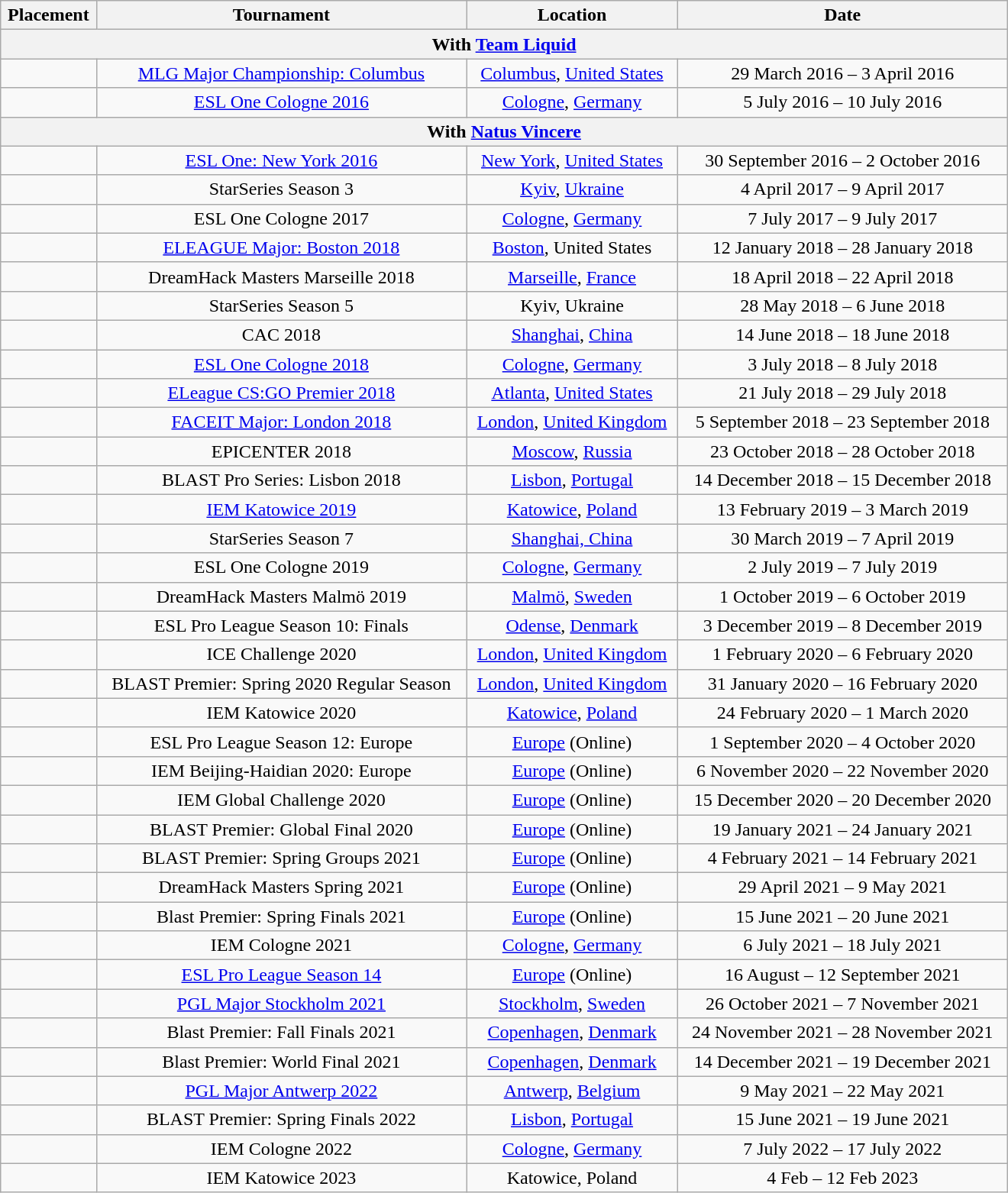<table class="wikitable" width="880"style="text-align:center">
<tr>
<th>Placement</th>
<th>Tournament</th>
<th>Location</th>
<th>Date</th>
</tr>
<tr>
<th colspan="4">With <a href='#'>Team Liquid</a></th>
</tr>
<tr>
<td></td>
<td><a href='#'>MLG Major Championship: Columbus</a></td>
<td><a href='#'>Columbus</a>, <a href='#'>United States</a></td>
<td>29 March 2016 – 3 April 2016</td>
</tr>
<tr>
<td></td>
<td><a href='#'>ESL One Cologne 2016</a></td>
<td><a href='#'>Cologne</a>, <a href='#'>Germany</a></td>
<td>5 July 2016 – 10 July 2016</td>
</tr>
<tr>
<th colspan="4">With <a href='#'>Natus Vincere</a></th>
</tr>
<tr>
<td></td>
<td><a href='#'>ESL One: New York 2016</a></td>
<td><a href='#'>New York</a>, <a href='#'>United States</a></td>
<td>30 September 2016 – 2 October 2016</td>
</tr>
<tr>
<td></td>
<td>StarSeries Season 3</td>
<td><a href='#'>Kyiv</a>, <a href='#'>Ukraine</a></td>
<td>4 April 2017 – 9 April 2017</td>
</tr>
<tr>
<td></td>
<td>ESL One Cologne 2017</td>
<td><a href='#'>Cologne</a>, <a href='#'>Germany</a></td>
<td>7 July 2017 – 9 July 2017</td>
</tr>
<tr>
<td></td>
<td><a href='#'>ELEAGUE Major: Boston 2018</a></td>
<td><a href='#'>Boston</a>, United States</td>
<td>12 January 2018 – 28 January 2018</td>
</tr>
<tr>
<td></td>
<td>DreamHack Masters Marseille 2018</td>
<td><a href='#'>Marseille</a>, <a href='#'>France</a></td>
<td>18 April 2018 – 22 April 2018</td>
</tr>
<tr>
<td></td>
<td>StarSeries Season 5</td>
<td>Kyiv, Ukraine</td>
<td>28 May 2018 – 6 June 2018</td>
</tr>
<tr>
<td></td>
<td>CAC 2018</td>
<td><a href='#'>Shanghai</a>, <a href='#'>China</a></td>
<td>14 June 2018 – 18 June 2018</td>
</tr>
<tr>
<td></td>
<td><a href='#'>ESL One Cologne 2018</a></td>
<td><a href='#'>Cologne</a>, <a href='#'>Germany</a></td>
<td>3 July 2018 – 8 July 2018</td>
</tr>
<tr>
<td></td>
<td><a href='#'>ELeague CS:GO Premier 2018</a></td>
<td><a href='#'>Atlanta</a>, <a href='#'>United States</a></td>
<td>21 July 2018 – 29 July 2018</td>
</tr>
<tr>
<td></td>
<td><a href='#'>FACEIT Major: London 2018</a></td>
<td><a href='#'>London</a>, <a href='#'>United Kingdom</a></td>
<td>5 September 2018 – 23 September 2018</td>
</tr>
<tr>
<td></td>
<td>EPICENTER 2018</td>
<td><a href='#'>Moscow</a>, <a href='#'>Russia</a></td>
<td>23 October 2018 – 28 October 2018</td>
</tr>
<tr>
<td></td>
<td>BLAST Pro Series: Lisbon 2018</td>
<td><a href='#'>Lisbon</a>, <a href='#'>Portugal</a></td>
<td>14 December 2018 – 15 December 2018</td>
</tr>
<tr>
<td></td>
<td><a href='#'>IEM Katowice 2019</a></td>
<td><a href='#'>Katowice</a>, <a href='#'>Poland</a></td>
<td>13 February 2019 – 3 March 2019</td>
</tr>
<tr>
<td></td>
<td>StarSeries Season 7</td>
<td><a href='#'>Shanghai, China</a></td>
<td>30 March 2019 – 7 April 2019</td>
</tr>
<tr>
<td></td>
<td>ESL One Cologne 2019</td>
<td><a href='#'>Cologne</a>, <a href='#'>Germany</a></td>
<td>2 July 2019 – 7 July 2019</td>
</tr>
<tr>
<td></td>
<td>DreamHack Masters Malmö 2019</td>
<td><a href='#'>Malmö</a>, <a href='#'>Sweden</a></td>
<td>1 October 2019 – 6 October 2019</td>
</tr>
<tr>
<td></td>
<td>ESL Pro League Season 10: Finals</td>
<td><a href='#'>Odense</a>, <a href='#'>Denmark</a></td>
<td>3 December 2019 – 8 December 2019</td>
</tr>
<tr>
<td></td>
<td>ICE Challenge 2020</td>
<td><a href='#'>London</a>, <a href='#'>United Kingdom</a></td>
<td>1 February 2020 – 6 February 2020</td>
</tr>
<tr>
<td></td>
<td>BLAST Premier: Spring 2020 Regular Season</td>
<td><a href='#'>London</a>, <a href='#'>United Kingdom</a></td>
<td>31 January 2020 – 16 February 2020</td>
</tr>
<tr>
<td></td>
<td>IEM Katowice 2020</td>
<td><a href='#'>Katowice</a>, <a href='#'>Poland</a></td>
<td>24 February 2020 – 1 March 2020</td>
</tr>
<tr>
<td></td>
<td>ESL Pro League Season 12: Europe</td>
<td><a href='#'>Europe</a> (Online)</td>
<td>1 September 2020 – 4 October 2020</td>
</tr>
<tr>
<td></td>
<td>IEM Beijing-Haidian 2020: Europe</td>
<td><a href='#'>Europe</a> (Online)</td>
<td>6 November 2020 – 22 November 2020</td>
</tr>
<tr>
<td></td>
<td>IEM Global Challenge 2020</td>
<td><a href='#'>Europe</a> (Online)</td>
<td>15 December 2020 – 20 December 2020</td>
</tr>
<tr>
<td></td>
<td>BLAST Premier: Global Final 2020</td>
<td><a href='#'>Europe</a> (Online)</td>
<td>19 January 2021 – 24 January 2021</td>
</tr>
<tr>
<td></td>
<td>BLAST Premier: Spring Groups 2021</td>
<td><a href='#'>Europe</a> (Online)</td>
<td>4 February 2021 – 14 February 2021</td>
</tr>
<tr>
<td></td>
<td>DreamHack Masters Spring 2021</td>
<td><a href='#'>Europe</a> (Online)</td>
<td>29 April 2021 – 9 May 2021</td>
</tr>
<tr>
<td></td>
<td>Blast Premier: Spring Finals 2021</td>
<td><a href='#'>Europe</a> (Online)</td>
<td>15 June 2021 – 20 June 2021</td>
</tr>
<tr>
<td></td>
<td>IEM Cologne 2021</td>
<td><a href='#'>Cologne</a>, <a href='#'>Germany</a></td>
<td>6 July 2021 – 18 July 2021</td>
</tr>
<tr>
<td></td>
<td><a href='#'>ESL Pro League Season 14</a></td>
<td><a href='#'>Europe</a> (Online)</td>
<td>16 August – 12 September 2021</td>
</tr>
<tr>
<td></td>
<td><a href='#'>PGL Major Stockholm 2021</a></td>
<td><a href='#'>Stockholm</a>, <a href='#'>Sweden</a></td>
<td>26 October 2021 – 7 November 2021</td>
</tr>
<tr>
<td></td>
<td>Blast Premier: Fall Finals 2021</td>
<td><a href='#'>Copenhagen</a>, <a href='#'>Denmark</a></td>
<td>24 November 2021 – 28 November 2021</td>
</tr>
<tr>
<td></td>
<td>Blast Premier: World Final 2021</td>
<td><a href='#'>Copenhagen</a>, <a href='#'>Denmark</a></td>
<td>14 December 2021 – 19 December 2021</td>
</tr>
<tr>
<td></td>
<td><a href='#'>PGL Major Antwerp 2022</a></td>
<td><a href='#'>Antwerp</a>, <a href='#'>Belgium</a></td>
<td>9 May 2021 – 22 May 2021</td>
</tr>
<tr>
<td></td>
<td>BLAST Premier: Spring Finals 2022</td>
<td><a href='#'>Lisbon</a>, <a href='#'>Portugal</a></td>
<td>15 June 2021 – 19 June 2021</td>
</tr>
<tr>
<td></td>
<td>IEM Cologne 2022</td>
<td><a href='#'>Cologne</a>, <a href='#'>Germany</a></td>
<td>7 July 2022 – 17 July 2022</td>
</tr>
<tr>
<td></td>
<td>IEM Katowice 2023</td>
<td>Katowice, Poland</td>
<td>4 Feb – 12 Feb 2023</td>
</tr>
</table>
